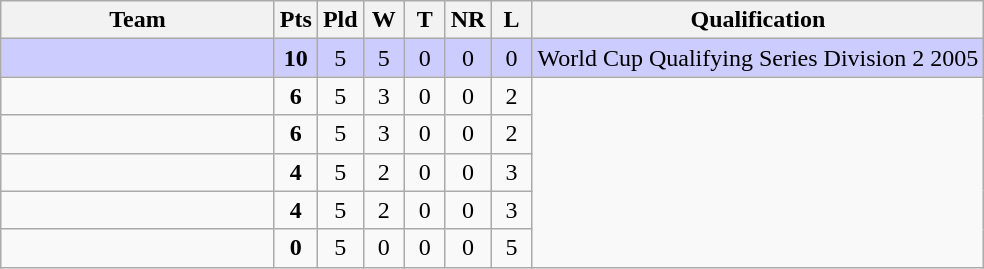<table class="wikitable" style="text-align:center">
<tr>
<th width=175>Team</th>
<th width=20  abbr="Points">Pts</th>
<th width=20  abbr="Played">Pld</th>
<th width=20  abbr="Won">W</th>
<th width=20  abbr="Won">T</th>
<th width=20  abbr="Won">NR</th>
<th width=20  abbr="Lost">L</th>
<th>Qualification</th>
</tr>
<tr bgcolor=CCCCFF>
<td style="text-align:left;'"><strong></strong></td>
<td><strong>10</strong></td>
<td>5</td>
<td>5</td>
<td>0</td>
<td>0</td>
<td>0</td>
<td>World Cup Qualifying Series Division 2 2005</td>
</tr>
<tr>
<td style="text-align:left;"></td>
<td><strong>6</strong></td>
<td>5</td>
<td>3</td>
<td>0</td>
<td>0</td>
<td>2</td>
<td rowspan=5></td>
</tr>
<tr>
<td style="text-align:left;"></td>
<td><strong>6</strong></td>
<td>5</td>
<td>3</td>
<td>0</td>
<td>0</td>
<td>2</td>
</tr>
<tr>
<td style="text-align:left;"></td>
<td><strong>4</strong></td>
<td>5</td>
<td>2</td>
<td>0</td>
<td>0</td>
<td>3</td>
</tr>
<tr>
<td style="text-align:left;"></td>
<td><strong>4</strong></td>
<td>5</td>
<td>2</td>
<td>0</td>
<td>0</td>
<td>3</td>
</tr>
<tr>
<td style="text-align:left;"></td>
<td><strong>0</strong></td>
<td>5</td>
<td>0</td>
<td>0</td>
<td>0</td>
<td>5</td>
</tr>
</table>
